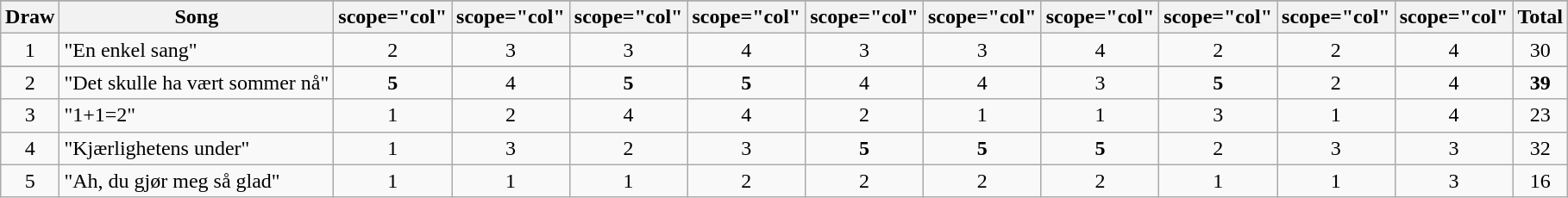<table class="wikitable plainrowheaders" style="margin: 1em auto 1em auto; text-align:center;">
<tr>
</tr>
<tr>
<th scope="col">Draw</th>
<th scope="col">Song</th>
<th>scope="col" </th>
<th>scope="col" </th>
<th>scope="col" </th>
<th>scope="col" </th>
<th>scope="col" </th>
<th>scope="col" </th>
<th>scope="col" </th>
<th>scope="col" </th>
<th>scope="col" </th>
<th>scope="col" </th>
<th scope="col">Total</th>
</tr>
<tr>
<td>1</td>
<td align=left>"En enkel sang"</td>
<td>2</td>
<td>3</td>
<td>3</td>
<td>4</td>
<td>3</td>
<td>3</td>
<td>4</td>
<td>2</td>
<td>2</td>
<td>4</td>
<td>30</td>
</tr>
<tr>
</tr>
<tr>
<td>2</td>
<td align=left>"Det skulle ha vært sommer nå"</td>
<td><strong>5</strong></td>
<td>4</td>
<td><strong>5</strong></td>
<td><strong>5</strong></td>
<td>4</td>
<td>4</td>
<td>3</td>
<td><strong>5</strong></td>
<td>2</td>
<td>4</td>
<td><strong>39</strong></td>
</tr>
<tr>
<td>3</td>
<td align=left>"1+1=2"</td>
<td>1</td>
<td>2</td>
<td>4</td>
<td>4</td>
<td>2</td>
<td>1</td>
<td>1</td>
<td>3</td>
<td>1</td>
<td>4</td>
<td>23</td>
</tr>
<tr>
<td>4</td>
<td align=left>"Kjærlighetens under"</td>
<td>1</td>
<td>3</td>
<td>2</td>
<td>3</td>
<td><strong>5</strong></td>
<td><strong>5</strong></td>
<td><strong>5</strong></td>
<td>2</td>
<td>3</td>
<td>3</td>
<td>32</td>
</tr>
<tr>
<td>5</td>
<td align=left>"Ah, du gjør meg så glad"</td>
<td>1</td>
<td>1</td>
<td>1</td>
<td>2</td>
<td>2</td>
<td>2</td>
<td>2</td>
<td>1</td>
<td>1</td>
<td>3</td>
<td>16</td>
</tr>
</table>
